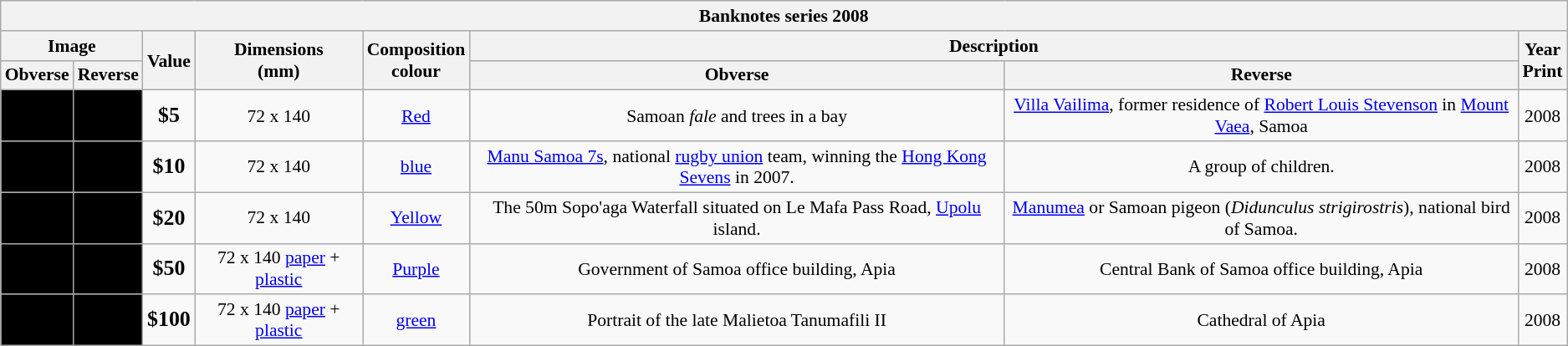<table class="wikitable" style="font-size: 90%">
<tr>
<th colspan="8">Banknotes series 2008</th>
</tr>
<tr>
<th colspan="2">Image</th>
<th rowspan="2">Value<br></th>
<th rowspan="2">Dimensions<br>(mm)</th>
<th rowspan="2">Composition<br>colour</th>
<th colspan="2">Description</th>
<th rowspan="2">Year<br>Print</th>
</tr>
<tr>
<th>Obverse</th>
<th>Reverse</th>
<th>Obverse</th>
<th>Reverse</th>
</tr>
<tr>
<td style="text-align:center; background:#000;"></td>
<td style="text-align:center; background:#000;"></td>
<td align=center><big><strong>$5</strong></big></td>
<td align=center>72 х 140</td>
<td align=center><a href='#'>Red</a></td>
<td align=center>Samoan <em>fale</em> and trees in a bay</td>
<td align=center><a href='#'>Villa Vailima</a>, former residence of <a href='#'>Robert Louis Stevenson</a> in <a href='#'>Mount Vaea</a>, Samoa</td>
<td align=center>2008</td>
</tr>
<tr>
<td style="text-align:center; background:#000;"></td>
<td style="text-align:center; background:#000;"></td>
<td align=center><big><strong>$10</strong></big></td>
<td align=center>72 х 140</td>
<td align=center><a href='#'>blue</a></td>
<td align=center><a href='#'>Manu Samoa 7s</a>, national <a href='#'>rugby union</a> team, winning the <a href='#'>Hong Kong Sevens</a> in 2007.</td>
<td align=center>A group of children.</td>
<td align=center>2008</td>
</tr>
<tr>
<td style="text-align:center; background:#000;"></td>
<td style="text-align:center; background:#000;"></td>
<td align=center><big><strong>$20</strong></big></td>
<td align=center>72 х 140</td>
<td align=center><a href='#'>Yellow</a></td>
<td align=center>The 50m Sopo'aga Waterfall situated on Le Mafa Pass Road, <a href='#'>Upolu</a> island.</td>
<td align=center><a href='#'>Manumea</a> or Samoan pigeon (<em>Didunculus strigirostris</em>), national bird of Samoa.</td>
<td align=center>2008</td>
</tr>
<tr>
<td style="text-align:center; background:#000;"></td>
<td style="text-align:center; background:#000;"></td>
<td align=center><big><strong>$50</strong></big></td>
<td align=center>72 х 140 <a href='#'>paper</a> + <a href='#'>plastic</a></td>
<td align=center><a href='#'>Purple</a></td>
<td align=center>Government of Samoa office building, Apia</td>
<td align=center>Central Bank of Samoa office building, Apia</td>
<td align=center>2008</td>
</tr>
<tr>
<td style="text-align:center; background:#000;"></td>
<td style="text-align:center; background:#000;"></td>
<td align=center><big><strong>$100</strong></big></td>
<td align=center>72 х 140 <a href='#'>paper</a> + <a href='#'>plastic</a></td>
<td align=center><a href='#'>green</a></td>
<td align=center>Portrait of the late Malietoa Tanumafili II</td>
<td align=center>Cathedral of Apia</td>
<td align=center>2008</td>
</tr>
</table>
